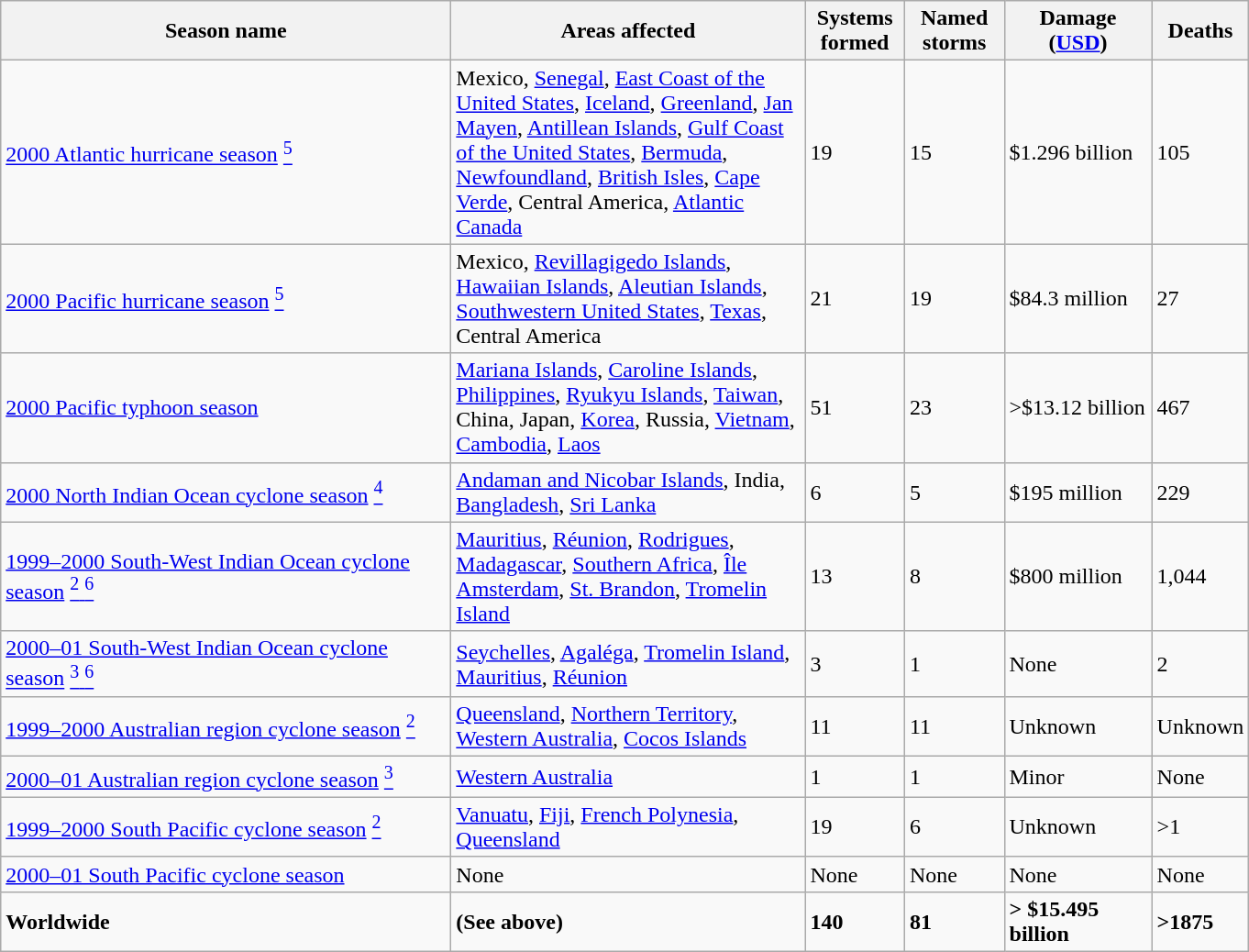<table class="wikitable sortable">
<tr>
<th width="320"><strong>Season name</strong></th>
<th width="250"><strong>Areas affected</strong></th>
<th width="65"><strong>Systems formed</strong></th>
<th width="65"><strong>Named storms</strong></th>
<th width="100"><strong>Damage (<a href='#'>USD</a>)</strong></th>
<th width="50"><strong>Deaths</strong></th>
</tr>
<tr>
<td><a href='#'>2000 Atlantic hurricane season</a> <a href='#'><sup>5</sup></a></td>
<td>Mexico, <a href='#'>Senegal</a>, <a href='#'>East Coast of the United States</a>, <a href='#'>Iceland</a>, <a href='#'>Greenland</a>, <a href='#'>Jan Mayen</a>, <a href='#'>Antillean Islands</a>, <a href='#'>Gulf Coast of the United States</a>, <a href='#'>Bermuda</a>, <a href='#'>Newfoundland</a>, <a href='#'>British Isles</a>, <a href='#'>Cape Verde</a>, Central America, <a href='#'>Atlantic Canada</a></td>
<td>19</td>
<td>15</td>
<td>$1.296 billion</td>
<td>105</td>
</tr>
<tr>
<td><a href='#'>2000 Pacific hurricane season</a> <a href='#'><sup>5</sup></a></td>
<td>Mexico, <a href='#'>Revillagigedo Islands</a>, <a href='#'>Hawaiian Islands</a>, <a href='#'>Aleutian Islands</a>, <a href='#'>Southwestern United States</a>, <a href='#'>Texas</a>, Central America</td>
<td>21</td>
<td>19</td>
<td>$84.3 million</td>
<td>27</td>
</tr>
<tr>
<td><a href='#'>2000 Pacific typhoon season</a></td>
<td><a href='#'>Mariana Islands</a>, <a href='#'>Caroline Islands</a>, <a href='#'>Philippines</a>, <a href='#'>Ryukyu Islands</a>, <a href='#'>Taiwan</a>, China, Japan, <a href='#'>Korea</a>, Russia, <a href='#'>Vietnam</a>, <a href='#'>Cambodia</a>, <a href='#'>Laos</a></td>
<td>51</td>
<td>23</td>
<td>>$13.12 billion</td>
<td>467</td>
</tr>
<tr>
<td><a href='#'>2000 North Indian Ocean cyclone season</a> <a href='#'><sup>4</sup></a></td>
<td><a href='#'>Andaman and Nicobar Islands</a>, India, <a href='#'>Bangladesh</a>, <a href='#'>Sri Lanka</a></td>
<td>6</td>
<td>5</td>
<td>$195 million</td>
<td>229</td>
</tr>
<tr>
<td><a href='#'>1999–2000 South-West Indian Ocean cyclone season</a> <a href='#'><sup>2</sup> <sup>6</sup></a></td>
<td><a href='#'>Mauritius</a>, <a href='#'>Réunion</a>, <a href='#'>Rodrigues</a>, <a href='#'>Madagascar</a>, <a href='#'>Southern Africa</a>, <a href='#'>Île Amsterdam</a>, <a href='#'>St. Brandon</a>, <a href='#'>Tromelin Island</a></td>
<td>13</td>
<td>8</td>
<td>$800 million</td>
<td>1,044</td>
</tr>
<tr>
<td><a href='#'>2000–01 South-West Indian Ocean cyclone season</a> <a href='#'><sup>3</sup> <sup>6</sup></a></td>
<td><a href='#'>Seychelles</a>, <a href='#'>Agaléga</a>, <a href='#'>Tromelin Island</a>, <a href='#'>Mauritius</a>, <a href='#'>Réunion</a></td>
<td>3</td>
<td>1</td>
<td>None</td>
<td>2</td>
</tr>
<tr>
<td><a href='#'>1999–2000 Australian region cyclone season</a> <a href='#'><sup>2</sup></a></td>
<td><a href='#'>Queensland</a>, <a href='#'>Northern Territory</a>, <a href='#'>Western Australia</a>, <a href='#'>Cocos Islands</a></td>
<td>11</td>
<td>11</td>
<td>Unknown</td>
<td>Unknown</td>
</tr>
<tr>
<td><a href='#'>2000–01 Australian region cyclone season</a> <a href='#'><sup>3</sup></a></td>
<td><a href='#'>Western Australia</a></td>
<td>1</td>
<td>1</td>
<td>Minor</td>
<td>None</td>
</tr>
<tr>
<td><a href='#'>1999–2000 South Pacific cyclone season</a> <a href='#'><sup>2</sup></a></td>
<td><a href='#'>Vanuatu</a>, <a href='#'>Fiji</a>, <a href='#'>French Polynesia</a>, <a href='#'>Queensland</a></td>
<td>19</td>
<td>6</td>
<td>Unknown</td>
<td>>1</td>
</tr>
<tr>
<td><a href='#'>2000–01 South Pacific cyclone season</a></td>
<td>None</td>
<td>None</td>
<td>None</td>
<td>None</td>
<td>None</td>
</tr>
<tr>
<td><strong>Worldwide</strong></td>
<td><strong>(See above)</strong></td>
<td><strong>140</strong></td>
<td><strong>81</strong></td>
<td><strong>> $15.495 billion</strong></td>
<td><strong>>1875</strong></td>
</tr>
</table>
